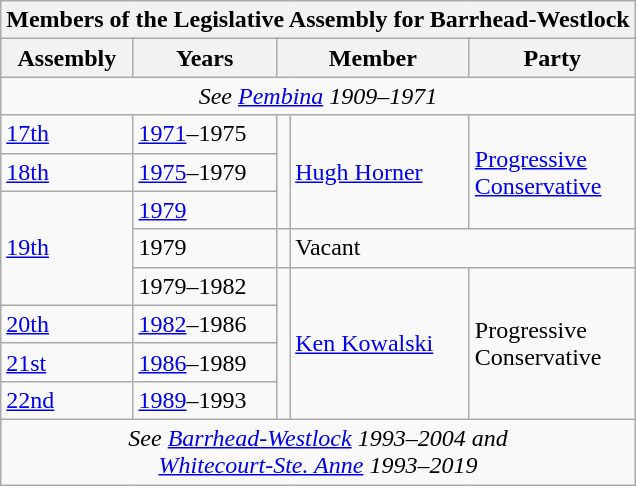<table class=wikitable align=right>
<tr>
<th colspan=5>Members of the Legislative Assembly for Barrhead-Westlock</th>
</tr>
<tr>
<th>Assembly</th>
<th>Years</th>
<th colspan=2>Member</th>
<th>Party</th>
</tr>
<tr>
<td colspan=5 align=center><em>See <a href='#'>Pembina</a> 1909–1971</em></td>
</tr>
<tr>
<td><a href='#'>17th</a></td>
<td><a href='#'>1971</a>–1975</td>
<td rowspan=3 ></td>
<td rowspan=3><a href='#'>Hugh Horner</a></td>
<td rowspan=3><a href='#'>Progressive<br>Conservative</a></td>
</tr>
<tr>
<td><a href='#'>18th</a></td>
<td><a href='#'>1975</a>–1979</td>
</tr>
<tr>
<td rowspan=3><a href='#'>19th</a></td>
<td><a href='#'>1979</a></td>
</tr>
<tr>
<td>1979</td>
<td></td>
<td colspan=2>Vacant</td>
</tr>
<tr>
<td>1979–1982</td>
<td rowspan=4 ></td>
<td rowspan=4><a href='#'>Ken Kowalski</a></td>
<td rowspan=4>Progressive<br>Conservative</td>
</tr>
<tr>
<td><a href='#'>20th</a></td>
<td><a href='#'>1982</a>–1986</td>
</tr>
<tr>
<td><a href='#'>21st</a></td>
<td><a href='#'>1986</a>–1989</td>
</tr>
<tr>
<td><a href='#'>22nd</a></td>
<td><a href='#'>1989</a>–1993</td>
</tr>
<tr>
<td colspan=5 align=center><em>See <a href='#'>Barrhead-Westlock</a> 1993–2004 and <br><a href='#'>Whitecourt-Ste. Anne</a> 1993–2019</em></td>
</tr>
</table>
